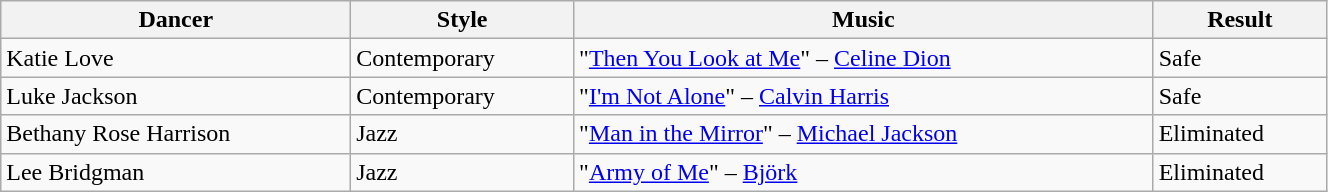<table class="wikitable" style="width:70%;">
<tr>
<th>Dancer</th>
<th>Style</th>
<th>Music</th>
<th>Result</th>
</tr>
<tr>
<td>Katie Love</td>
<td>Contemporary</td>
<td>"<a href='#'>Then You Look at Me</a>" – <a href='#'>Celine Dion</a></td>
<td>Safe</td>
</tr>
<tr>
<td>Luke Jackson</td>
<td>Contemporary</td>
<td>"<a href='#'>I'm Not Alone</a>" – <a href='#'>Calvin Harris</a></td>
<td>Safe</td>
</tr>
<tr>
<td>Bethany Rose Harrison</td>
<td>Jazz</td>
<td>"<a href='#'>Man in the Mirror</a>" – <a href='#'>Michael Jackson</a></td>
<td>Eliminated</td>
</tr>
<tr>
<td>Lee Bridgman</td>
<td>Jazz</td>
<td>"<a href='#'>Army of Me</a>" – <a href='#'>Björk</a></td>
<td>Eliminated</td>
</tr>
</table>
